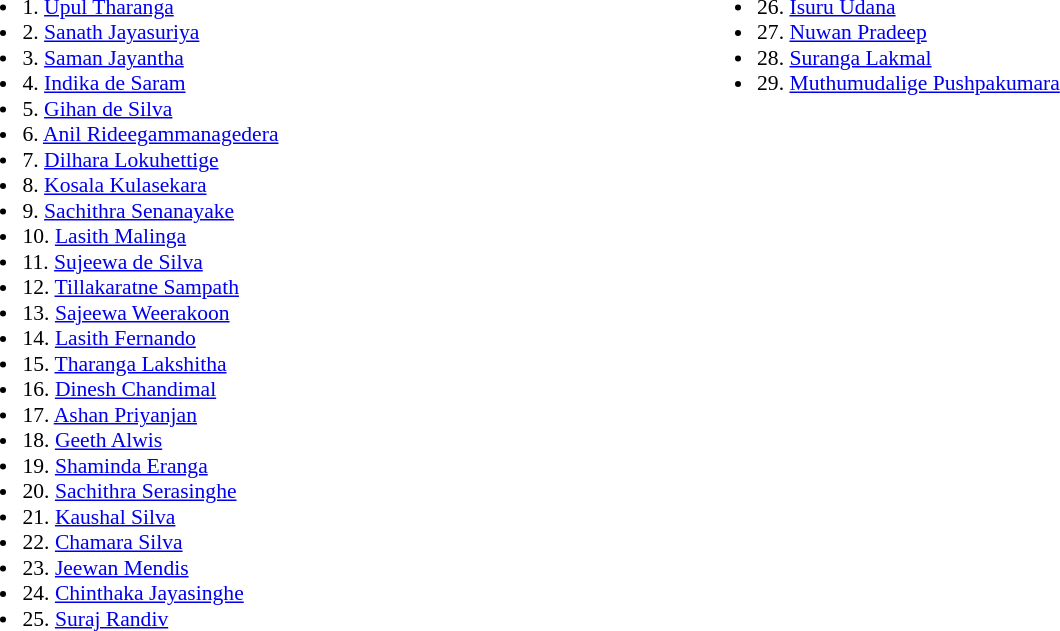<table border=0 style="font-size:90%; text-align:left;">
<tr>
<td width=25% valign=top><br><ul><li>1. <a href='#'>Upul Tharanga</a></li><li>2. <a href='#'>Sanath Jayasuriya</a></li><li>3. <a href='#'>Saman Jayantha</a></li><li>4. <a href='#'>Indika de Saram</a></li><li>5. <a href='#'>Gihan de Silva</a></li><li>6. <a href='#'>Anil Rideegammanagedera</a></li><li>7. <a href='#'>Dilhara Lokuhettige</a></li><li>8. <a href='#'>Kosala Kulasekara</a></li><li>9. <a href='#'>Sachithra Senanayake</a></li><li>10. <a href='#'>Lasith Malinga</a></li><li>11. <a href='#'>Sujeewa de Silva</a></li><li>12. <a href='#'>Tillakaratne Sampath</a></li><li>13. <a href='#'>Sajeewa Weerakoon</a></li><li>14. <a href='#'>Lasith Fernando</a></li><li>15. <a href='#'>Tharanga Lakshitha</a></li><li>16. <a href='#'>Dinesh Chandimal</a></li><li>17. <a href='#'>Ashan Priyanjan</a></li><li>18. <a href='#'>Geeth Alwis</a></li><li>19. <a href='#'>Shaminda Eranga</a></li><li>20. <a href='#'>Sachithra Serasinghe</a></li><li>21. <a href='#'>Kaushal Silva</a></li><li>22. <a href='#'>Chamara Silva</a></li><li>23. <a href='#'>Jeewan Mendis</a></li><li>24. <a href='#'>Chinthaka Jayasinghe</a></li><li>25. <a href='#'>Suraj Randiv</a></li></ul></td>
<td width=25% valign=top><br><ul><li>26. <a href='#'>Isuru Udana</a></li><li>27. <a href='#'>Nuwan Pradeep</a></li><li>28. <a href='#'>Suranga Lakmal</a></li><li>29. <a href='#'>Muthumudalige Pushpakumara</a></li></ul></td>
</tr>
</table>
